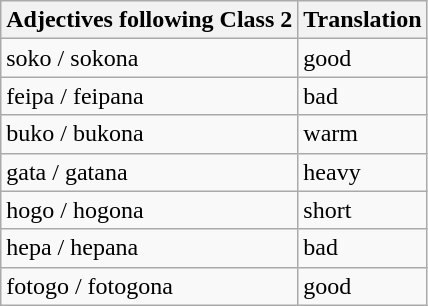<table class="wikitable">
<tr>
<th>Adjectives following Class 2</th>
<th>Translation</th>
</tr>
<tr>
<td>soko / sokona</td>
<td>good</td>
</tr>
<tr>
<td>feipa / feipana</td>
<td>bad</td>
</tr>
<tr>
<td>buko / bukona</td>
<td>warm</td>
</tr>
<tr>
<td>gata / gatana</td>
<td>heavy</td>
</tr>
<tr>
<td>hogo / hogona</td>
<td>short</td>
</tr>
<tr>
<td>hepa / hepana</td>
<td>bad</td>
</tr>
<tr>
<td>fotogo / fotogona</td>
<td>good</td>
</tr>
</table>
